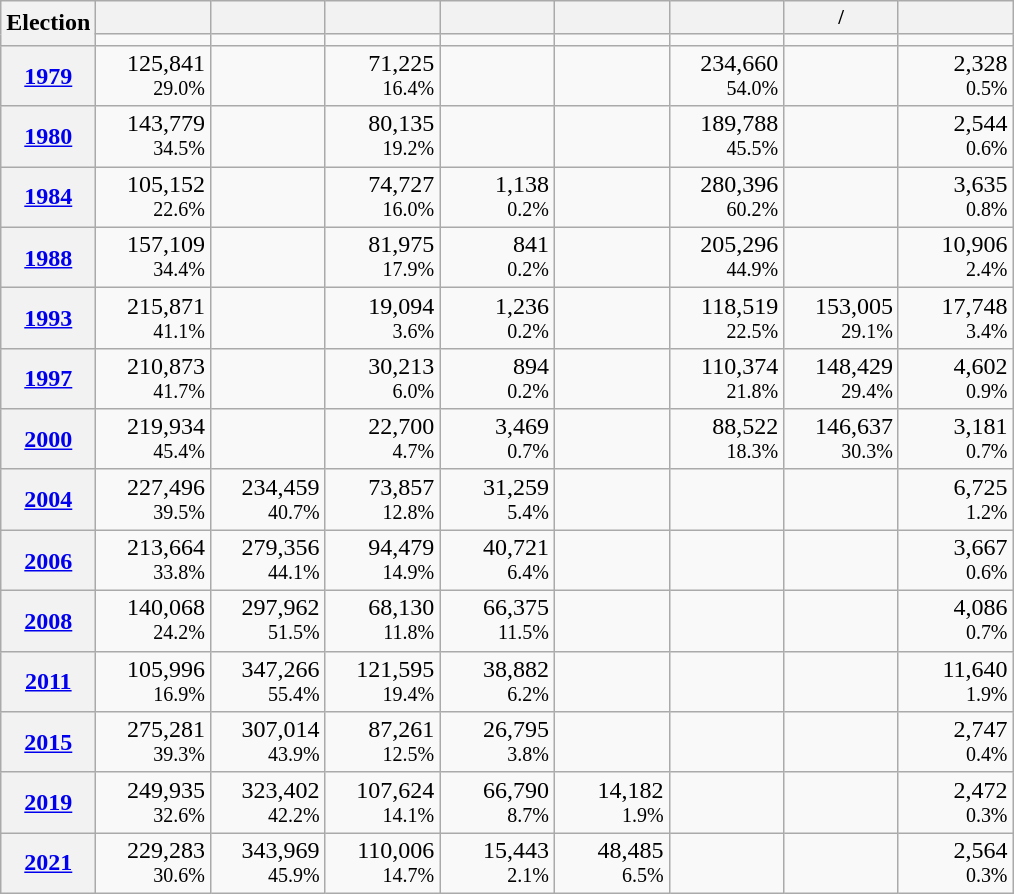<table class="wikitable" style="text-align:right; line-height:16px">
<tr>
<th rowspan="2" width="20">Election</th>
<th width="70" style="font-size:85%"></th>
<th width="70" style="font-size:85%"></th>
<th width="70" style="font-size:85%"></th>
<th width="70" style="font-size:85%"></th>
<th width="70" style="font-size:85%"></th>
<th width="70" style="font-size:85%"></th>
<th width="70" style="font-size:85%"> /<br></th>
<th width="70" style="font-size:85%"></th>
</tr>
<tr>
<td></td>
<td></td>
<td></td>
<td></td>
<td></td>
<td></td>
<td></td>
<td></td>
</tr>
<tr>
<th scope="row"><a href='#'>1979</a></th>
<td>125,841<br><small>29.0%</small></td>
<td></td>
<td>71,225<br><small>16.4%</small></td>
<td></td>
<td></td>
<td>234,660<br><small>54.0%</small></td>
<td></td>
<td>2,328<br><small>0.5%</small></td>
</tr>
<tr>
<th scope="row"><a href='#'>1980</a></th>
<td>143,779<br><small>34.5%</small></td>
<td></td>
<td>80,135<br><small>19.2%</small></td>
<td></td>
<td></td>
<td>189,788<br><small>45.5%</small></td>
<td></td>
<td>2,544<br><small>0.6%</small></td>
</tr>
<tr>
<th scope="row"><a href='#'>1984</a></th>
<td>105,152<br><small>22.6%</small></td>
<td></td>
<td>74,727<br><small>16.0%</small></td>
<td>1,138<br><small>0.2%</small></td>
<td></td>
<td>280,396<br><small>60.2%</small></td>
<td></td>
<td>3,635<br><small>0.8%</small></td>
</tr>
<tr>
<th scope="row"><a href='#'>1988</a></th>
<td>157,109<br><small>34.4%</small></td>
<td></td>
<td>81,975<br><small>17.9%</small></td>
<td>841<br><small>0.2%</small></td>
<td></td>
<td>205,296<br><small>44.9%</small></td>
<td></td>
<td>10,906<br><small>2.4%</small></td>
</tr>
<tr>
<th scope="row"><a href='#'>1993</a></th>
<td>215,871<br><small>41.1%</small></td>
<td></td>
<td>19,094<br><small>3.6%</small></td>
<td>1,236<br><small>0.2%</small></td>
<td></td>
<td>118,519<br><small>22.5%</small></td>
<td>153,005<br><small>29.1%</small></td>
<td>17,748<br><small>3.4%</small></td>
</tr>
<tr>
<th scope="row"><a href='#'>1997</a></th>
<td>210,873<br><small>41.7%</small></td>
<td></td>
<td>30,213<br><small>6.0%</small></td>
<td>894<br><small>0.2%</small></td>
<td></td>
<td>110,374<br><small>21.8%</small></td>
<td>148,429<br><small>29.4%</small></td>
<td>4,602<br><small>0.9%</small></td>
</tr>
<tr>
<th scope="row"><a href='#'>2000</a></th>
<td>219,934<br><small>45.4%</small></td>
<td></td>
<td>22,700<br><small>4.7%</small></td>
<td>3,469<br><small>0.7%</small></td>
<td></td>
<td>88,522<br><small>18.3%</small></td>
<td>146,637<br><small>30.3%</small></td>
<td>3,181<br><small>0.7%</small></td>
</tr>
<tr>
<th scope="row"><a href='#'>2004</a></th>
<td>227,496<br><small>39.5%</small></td>
<td>234,459<br><small>40.7%</small></td>
<td>73,857<br><small>12.8%</small></td>
<td>31,259<br><small>5.4%</small></td>
<td></td>
<td></td>
<td></td>
<td>6,725<br><small>1.2%</small></td>
</tr>
<tr>
<th scope="row"><a href='#'>2006</a></th>
<td>213,664<br><small>33.8%</small></td>
<td>279,356<br><small>44.1%</small></td>
<td>94,479<br><small>14.9%</small></td>
<td>40,721<br><small>6.4%</small></td>
<td></td>
<td></td>
<td></td>
<td>3,667<br><small>0.6%</small></td>
</tr>
<tr>
<th scope="row"><a href='#'>2008</a></th>
<td>140,068<br><small>24.2%</small></td>
<td>297,962<br><small>51.5%</small></td>
<td>68,130<br><small>11.8%</small></td>
<td>66,375<br><small>11.5%</small></td>
<td></td>
<td></td>
<td></td>
<td>4,086<br><small>0.7%</small></td>
</tr>
<tr>
<th scope="row"><a href='#'>2011</a></th>
<td>105,996<br><small>16.9%</small></td>
<td>347,266<br><small>55.4%</small></td>
<td>121,595<br><small>19.4%</small></td>
<td>38,882<br><small>6.2%</small></td>
<td></td>
<td></td>
<td></td>
<td>11,640<br><small>1.9%</small></td>
</tr>
<tr>
<th scope="row"><a href='#'>2015</a></th>
<td>275,281<br><small>39.3%</small></td>
<td>307,014<br><small>43.9%</small></td>
<td>87,261<br><small>12.5%</small></td>
<td>26,795<br><small>3.8%</small></td>
<td></td>
<td></td>
<td></td>
<td>2,747<br><small>0.4%</small></td>
</tr>
<tr>
<th scope="row"><a href='#'>2019</a></th>
<td>249,935<br><small>32.6%</small></td>
<td>323,402<br><small>42.2%</small></td>
<td>107,624<br><small>14.1%</small></td>
<td>66,790<br><small>8.7%</small></td>
<td>14,182<br><small>1.9%</small></td>
<td></td>
<td></td>
<td>2,472<br><small>0.3%</small></td>
</tr>
<tr>
<th scope="row"><a href='#'>2021</a></th>
<td>229,283<br><small>30.6%</small></td>
<td>343,969<br><small>45.9%</small></td>
<td>110,006<br><small>14.7%</small></td>
<td>15,443<br><small>2.1%</small></td>
<td>48,485<br><small>6.5%</small></td>
<td></td>
<td></td>
<td>2,564<br><small>0.3%</small></td>
</tr>
</table>
